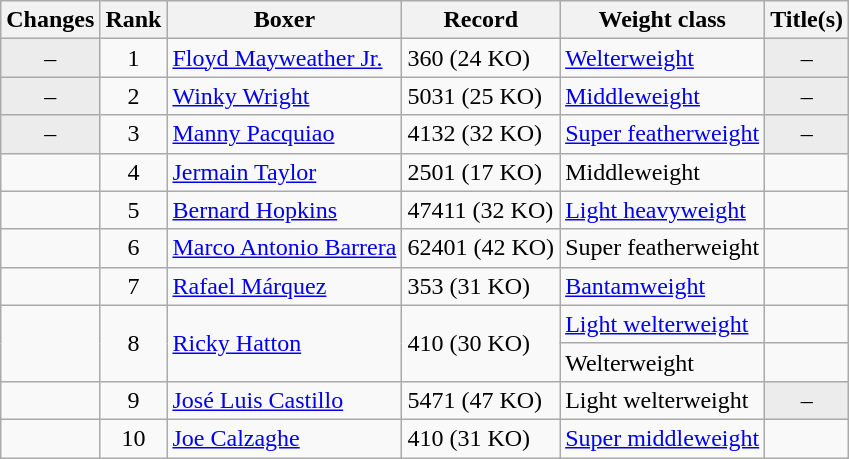<table class="wikitable ">
<tr>
<th>Changes</th>
<th>Rank</th>
<th>Boxer</th>
<th>Record</th>
<th>Weight class</th>
<th>Title(s)</th>
</tr>
<tr>
<td align=center bgcolor=#ECECEC>–</td>
<td align=center>1</td>
<td><a href='#'>Floyd Mayweather Jr.</a></td>
<td>360 (24 KO)</td>
<td><a href='#'>Welterweight</a></td>
<td align=center bgcolor=#ECECEC data-sort-value="Z">–</td>
</tr>
<tr>
<td align=center bgcolor=#ECECEC>–</td>
<td align=center>2</td>
<td><a href='#'>Winky Wright</a></td>
<td>5031 (25 KO)</td>
<td><a href='#'>Middleweight</a></td>
<td align=center bgcolor=#ECECEC data-sort-value="Z">–</td>
</tr>
<tr>
<td align=center bgcolor=#ECECEC>–</td>
<td align=center>3</td>
<td><a href='#'>Manny Pacquiao</a></td>
<td>4132 (32 KO)</td>
<td><a href='#'>Super featherweight</a></td>
<td align=center bgcolor=#ECECEC data-sort-value="Z">–</td>
</tr>
<tr>
<td align=center></td>
<td align=center>4</td>
<td><a href='#'>Jermain Taylor</a></td>
<td>2501 (17 KO)</td>
<td>Middleweight</td>
<td></td>
</tr>
<tr>
<td align=center></td>
<td align=center>5</td>
<td><a href='#'>Bernard Hopkins</a></td>
<td>47411 (32 KO)</td>
<td><a href='#'>Light heavyweight</a></td>
<td></td>
</tr>
<tr>
<td align=center></td>
<td align=center>6</td>
<td><a href='#'>Marco Antonio Barrera</a></td>
<td>62401 (42 KO)</td>
<td>Super featherweight</td>
<td></td>
</tr>
<tr>
<td align=center></td>
<td align=center>7</td>
<td><a href='#'>Rafael Márquez</a></td>
<td>353 (31 KO)</td>
<td><a href='#'>Bantamweight</a></td>
<td></td>
</tr>
<tr>
<td rowspan=2 align=center></td>
<td rowspan=2 align=center>8</td>
<td rowspan=2><a href='#'>Ricky Hatton</a></td>
<td rowspan=2>410 (30 KO)</td>
<td><a href='#'>Light welterweight</a></td>
<td></td>
</tr>
<tr>
<td>Welterweight</td>
<td></td>
</tr>
<tr>
<td align=center></td>
<td align=center>9</td>
<td><a href='#'>José Luis Castillo</a></td>
<td>5471 (47 KO)</td>
<td>Light welterweight</td>
<td align=center bgcolor=#ECECEC data-sort-value="Z">–</td>
</tr>
<tr>
<td align=center></td>
<td align=center>10</td>
<td><a href='#'>Joe Calzaghe</a></td>
<td>410 (31 KO)</td>
<td><a href='#'>Super middleweight</a></td>
<td></td>
</tr>
</table>
